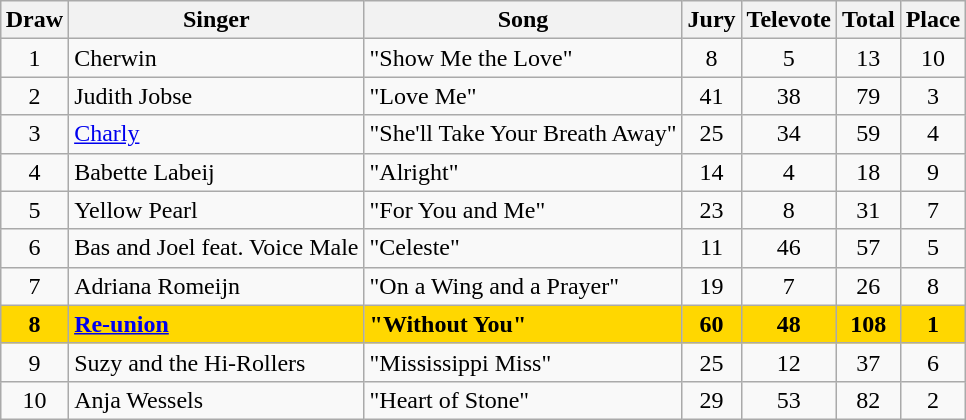<table class="sortable wikitable" style="margin: 1em auto 1em auto; text-align:center">
<tr>
<th>Draw</th>
<th>Singer</th>
<th>Song</th>
<th>Jury</th>
<th>Televote</th>
<th>Total</th>
<th>Place</th>
</tr>
<tr>
<td>1</td>
<td align="left">Cherwin</td>
<td align="left">"Show Me the Love"</td>
<td>8</td>
<td>5</td>
<td>13</td>
<td>10</td>
</tr>
<tr>
<td>2</td>
<td align="left">Judith Jobse</td>
<td align="left">"Love Me"</td>
<td>41</td>
<td>38</td>
<td>79</td>
<td>3</td>
</tr>
<tr>
<td>3</td>
<td align="left"><a href='#'>Charly</a></td>
<td align="left">"She'll Take Your Breath Away"</td>
<td>25</td>
<td>34</td>
<td>59</td>
<td>4</td>
</tr>
<tr>
<td>4</td>
<td align="left">Babette Labeij</td>
<td align="left">"Alright"</td>
<td>14</td>
<td>4</td>
<td>18</td>
<td>9</td>
</tr>
<tr>
<td>5</td>
<td align="left">Yellow Pearl</td>
<td align="left">"For You and Me"</td>
<td>23</td>
<td>8</td>
<td>31</td>
<td>7</td>
</tr>
<tr>
<td>6</td>
<td align="left">Bas and Joel feat. Voice Male</td>
<td align="left">"Celeste"</td>
<td>11</td>
<td>46</td>
<td>57</td>
<td>5</td>
</tr>
<tr>
<td>7</td>
<td align="left">Adriana Romeijn</td>
<td align="left">"On a Wing and a Prayer"</td>
<td>19</td>
<td>7</td>
<td>26</td>
<td>8</td>
</tr>
<tr style="font-weight:bold; background:gold;">
<td>8</td>
<td align="left"><a href='#'>Re-union</a></td>
<td align="left">"Without You"</td>
<td>60</td>
<td>48</td>
<td>108</td>
<td>1</td>
</tr>
<tr>
<td>9</td>
<td align="left">Suzy and the Hi-Rollers</td>
<td align="left">"Mississippi Miss"</td>
<td>25</td>
<td>12</td>
<td>37</td>
<td>6</td>
</tr>
<tr>
<td>10</td>
<td align="left">Anja Wessels</td>
<td align="left">"Heart of Stone"</td>
<td>29</td>
<td>53</td>
<td>82</td>
<td>2</td>
</tr>
</table>
